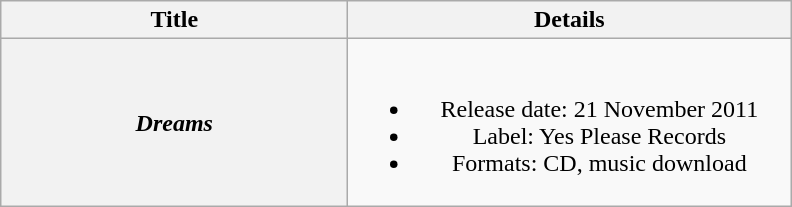<table class="wikitable plainrowheaders" style="text-align:center;">
<tr>
<th rowspan="1" style="width:14em;">Title</th>
<th rowspan="1" style="width:18em;">Details</th>
</tr>
<tr>
<th scope="row"><em>Dreams</em></th>
<td><br><ul><li>Release date: 21 November 2011</li><li>Label: Yes Please Records</li><li>Formats: CD, music download</li></ul></td>
</tr>
</table>
